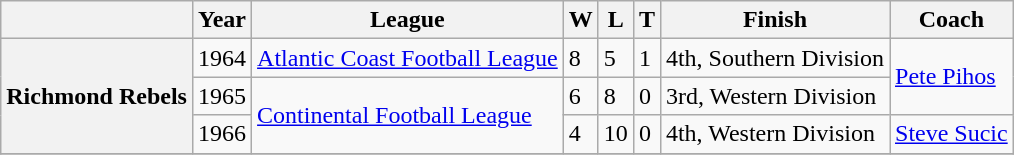<table class="wikitable">
<tr>
<th></th>
<th>Year</th>
<th>League</th>
<th>W</th>
<th>L</th>
<th>T</th>
<th>Finish</th>
<th>Coach</th>
</tr>
<tr>
<th rowspan=3>Richmond Rebels</th>
<td>1964</td>
<td><a href='#'>Atlantic Coast Football League</a></td>
<td>8</td>
<td>5</td>
<td>1</td>
<td>4th, Southern Division</td>
<td rowspan=2><a href='#'>Pete Pihos</a></td>
</tr>
<tr>
<td>1965</td>
<td rowspan=2><a href='#'>Continental Football League</a></td>
<td>6</td>
<td>8</td>
<td>0</td>
<td>3rd, Western Division</td>
</tr>
<tr>
<td>1966</td>
<td>4</td>
<td>10</td>
<td>0</td>
<td>4th, Western Division</td>
<td><a href='#'>Steve Sucic</a></td>
</tr>
<tr>
</tr>
</table>
